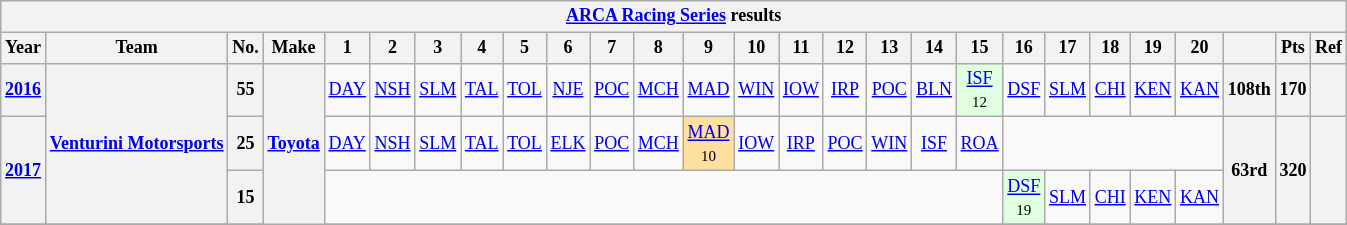<table class="wikitable" style="text-align:center; font-size:75%">
<tr>
<th colspan=45><a href='#'>ARCA Racing Series</a> results</th>
</tr>
<tr>
<th>Year</th>
<th>Team</th>
<th>No.</th>
<th>Make</th>
<th>1</th>
<th>2</th>
<th>3</th>
<th>4</th>
<th>5</th>
<th>6</th>
<th>7</th>
<th>8</th>
<th>9</th>
<th>10</th>
<th>11</th>
<th>12</th>
<th>13</th>
<th>14</th>
<th>15</th>
<th>16</th>
<th>17</th>
<th>18</th>
<th>19</th>
<th>20</th>
<th></th>
<th>Pts</th>
<th>Ref</th>
</tr>
<tr>
<th><a href='#'>2016</a></th>
<th rowspan=3><a href='#'>Venturini Motorsports</a></th>
<th>55</th>
<th rowspan=4><a href='#'>Toyota</a></th>
<td><a href='#'>DAY</a></td>
<td><a href='#'>NSH</a></td>
<td><a href='#'>SLM</a></td>
<td><a href='#'>TAL</a></td>
<td><a href='#'>TOL</a></td>
<td><a href='#'>NJE</a></td>
<td><a href='#'>POC</a></td>
<td><a href='#'>MCH</a></td>
<td><a href='#'>MAD</a></td>
<td><a href='#'>WIN</a></td>
<td><a href='#'>IOW</a></td>
<td><a href='#'>IRP</a></td>
<td><a href='#'>POC</a></td>
<td><a href='#'>BLN</a></td>
<td style="background:#DFFFDF;"><a href='#'>ISF</a><br><small>12</small></td>
<td><a href='#'>DSF</a></td>
<td><a href='#'>SLM</a></td>
<td><a href='#'>CHI</a></td>
<td><a href='#'>KEN</a></td>
<td><a href='#'>KAN</a></td>
<th>108th</th>
<th>170</th>
<th></th>
</tr>
<tr>
<th rowspan=2><a href='#'>2017</a></th>
<th>25</th>
<td><a href='#'>DAY</a></td>
<td><a href='#'>NSH</a></td>
<td><a href='#'>SLM</a></td>
<td><a href='#'>TAL</a></td>
<td><a href='#'>TOL</a></td>
<td><a href='#'>ELK</a></td>
<td><a href='#'>POC</a></td>
<td><a href='#'>MCH</a></td>
<td style="background:#FFDF9F;"><a href='#'>MAD</a><br><small>10</small></td>
<td><a href='#'>IOW</a></td>
<td><a href='#'>IRP</a></td>
<td><a href='#'>POC</a></td>
<td><a href='#'>WIN</a></td>
<td><a href='#'>ISF</a></td>
<td><a href='#'>ROA</a></td>
<td colspan=5></td>
<th rowspan=2>63rd</th>
<th rowspan=2>320</th>
<th rowspan=2></th>
</tr>
<tr>
<th>15</th>
<td colspan=15></td>
<td style="background:#DFFFDF;"><a href='#'>DSF</a><br><small>19</small></td>
<td><a href='#'>SLM</a></td>
<td><a href='#'>CHI</a></td>
<td><a href='#'>KEN</a></td>
<td><a href='#'>KAN</a></td>
</tr>
<tr>
</tr>
</table>
